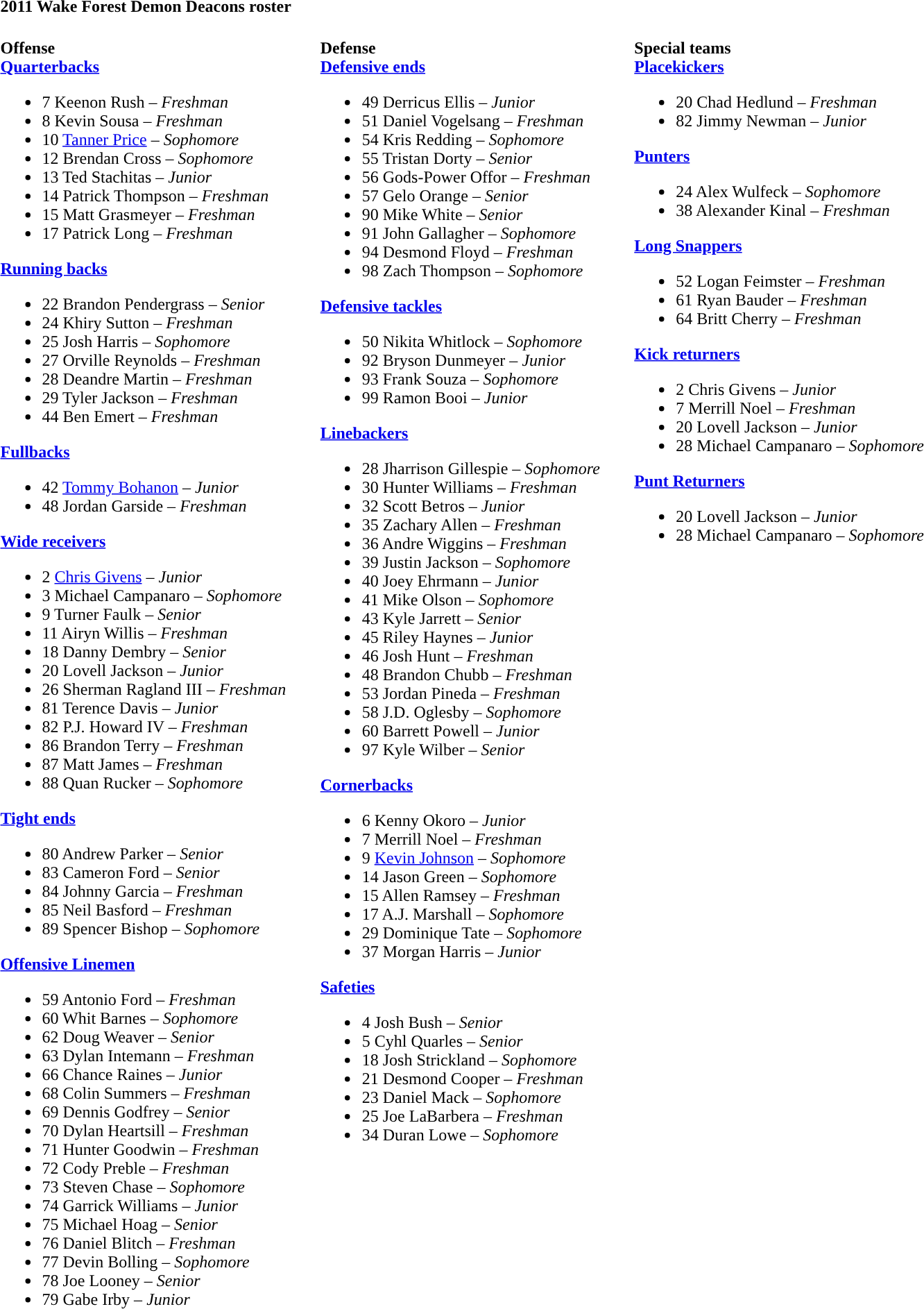<table class="toccolours" style="text-align: left;">
<tr>
<td colspan=11><strong>2011 Wake Forest Demon Deacons roster</strong></td>
</tr>
<tr>
<td valign="top"><br><strong>Offense</strong><br><strong><a href='#'>Quarterbacks</a></strong><ul><li>7 Keenon Rush – <em> Freshman</em></li><li>8 Kevin Sousa – <em>Freshman</em></li><li>10 <a href='#'>Tanner Price</a> – <em>Sophomore</em></li><li>12 Brendan Cross – <em> Sophomore</em></li><li>13 Ted Stachitas – <em> Junior</em></li><li>14 Patrick Thompson – <em> Freshman</em></li><li>15 Matt Grasmeyer – <em>Freshman</em></li><li>17 Patrick Long – <em>Freshman</em></li></ul><strong><a href='#'>Running backs</a></strong><ul><li>22 Brandon Pendergrass – <em> Senior</em></li><li>24 Khiry Sutton – <em> Freshman</em></li><li>25 Josh Harris – <em> Sophomore</em></li><li>27 Orville Reynolds – <em>Freshman</em></li><li>28 Deandre Martin – <em>Freshman</em></li><li>29 Tyler Jackson – <em> Freshman</em></li><li>44 Ben Emert – <em> Freshman</em></li></ul><strong><a href='#'>Fullbacks</a></strong><ul><li>42 <a href='#'>Tommy Bohanon</a> – <em>Junior</em></li><li>48 Jordan Garside – <em> Freshman</em></li></ul><strong><a href='#'>Wide receivers</a></strong><ul><li>2 <a href='#'>Chris Givens</a> – <em> Junior</em></li><li>3 Michael Campanaro – <em> Sophomore</em></li><li>9 Turner Faulk – <em>Senior</em></li><li>11 Airyn Willis – <em>Freshman</em></li><li>18 Danny Dembry – <em> Senior</em></li><li>20 Lovell Jackson – <em> Junior</em></li><li>26 Sherman Ragland III – <em>Freshman</em></li><li>81 Terence Davis – <em> Junior</em></li><li>82 P.J. Howard IV – <em>Freshman</em></li><li>86 Brandon Terry – <em> Freshman</em></li><li>87 Matt James – <em> Freshman</em></li><li>88 Quan Rucker – <em> Sophomore</em></li></ul><strong><a href='#'>Tight ends</a></strong><ul><li>80 Andrew Parker – <em>Senior</em></li><li>83 Cameron Ford – <em> Senior</em></li><li>84 Johnny Garcia – <em> Freshman</em></li><li>85 Neil Basford – <em> Freshman</em></li><li>89 Spencer Bishop – <em> Sophomore</em></li></ul><strong><a href='#'>Offensive Linemen</a></strong><ul><li>59 Antonio Ford – <em> Freshman</em></li><li>60 Whit Barnes – <em> Sophomore</em></li><li>62 Doug Weaver – <em> Senior</em></li><li>63 Dylan Intemann  – <em>Freshman</em></li><li>66 Chance Raines – <em> Junior</em></li><li>68 Colin Summers – <em> Freshman</em></li><li>69 Dennis Godfrey – <em> Senior</em></li><li>70 Dylan Heartsill – <em> Freshman</em></li><li>71 Hunter Goodwin  – <em>Freshman</em></li><li>72 Cody Preble  – <em>Freshman</em></li><li>73 Steven Chase – <em> Sophomore</em></li><li>74 Garrick Williams – <em> Junior</em></li><li>75 Michael Hoag – <em> Senior</em></li><li>76 Daniel Blitch – <em> Freshman</em></li><li>77 Devin Bolling – <em> Sophomore</em></li><li>78 Joe Looney – <em>Senior</em></li><li>79 Gabe Irby – <em> Junior</em></li></ul></td>
<td width="25"> </td>
<td valign="top"><br><strong>Defense</strong><br><strong><a href='#'>Defensive ends</a></strong><ul><li>49 Derricus Ellis – <em> Junior</em></li><li>51 Daniel Vogelsang – <em> Freshman</em></li><li>54 Kris Redding – <em> Sophomore</em></li><li>55 Tristan Dorty – <em> Senior</em></li><li>56 Gods-Power Offor – <em>Freshman</em></li><li>57 Gelo Orange – <em> Senior</em></li><li>90 Mike White – <em> Senior</em></li><li>91 John Gallagher – <em> Sophomore</em></li><li>94 Desmond Floyd – <em>Freshman</em></li><li>98 Zach Thompson – <em> Sophomore</em></li></ul><strong><a href='#'>Defensive tackles</a></strong><ul><li>50 Nikita Whitlock – <em> Sophomore</em></li><li>92 Bryson Dunmeyer – <em> Junior</em></li><li>93 Frank Souza – <em> Sophomore</em></li><li>99 Ramon Booi – <em> Junior</em></li></ul><strong><a href='#'>Linebackers</a></strong><ul><li>28 Jharrison Gillespie – <em> Sophomore</em></li><li>30 Hunter Williams – <em>Freshman</em></li><li>32 Scott Betros – <em> Junior</em></li><li>35 Zachary Allen – <em> Freshman</em></li><li>36 Andre Wiggins – <em>Freshman</em></li><li>39 Justin Jackson – <em> Sophomore</em></li><li>40 Joey Ehrmann – <em> Junior</em></li><li>41 Mike Olson – <em> Sophomore</em></li><li>43 Kyle Jarrett – <em> Senior</em></li><li>45 Riley Haynes – <em> Junior</em></li><li>46 Josh Hunt – <em>Freshman</em></li><li>48 Brandon Chubb – <em>Freshman</em></li><li>53 Jordan Pineda – <em>Freshman</em></li><li>58 J.D. Oglesby – <em> Sophomore</em></li><li>60 Barrett Powell – <em> Junior</em></li><li>97 Kyle Wilber – <em> Senior</em></li></ul><strong><a href='#'>Cornerbacks</a></strong><ul><li>6 Kenny Okoro – <em> Junior</em></li><li>7 Merrill Noel – <em> Freshman</em></li><li>9 <a href='#'>Kevin Johnson</a> – <em>Sophomore</em></li><li>14 Jason Green – <em> Sophomore</em></li><li>15 Allen Ramsey – <em>Freshman</em></li><li>17 A.J. Marshall – <em>Sophomore</em></li><li>29 Dominique Tate – <em> Sophomore</em></li><li>37 Morgan Harris – <em> Junior</em></li></ul><strong><a href='#'>Safeties</a></strong><ul><li>4 Josh Bush – <em> Senior</em></li><li>5 Cyhl Quarles – <em> Senior</em></li><li>18 Josh Strickland – <em> Sophomore</em></li><li>21 Desmond Cooper – <em> Freshman</em></li><li>23 Daniel Mack – <em> Sophomore</em></li><li>25 Joe LaBarbera – <em> Freshman</em></li><li>34 Duran Lowe – <em> Sophomore</em></li></ul></td>
<td width="25"> </td>
<td valign="top"><br><strong>Special teams</strong><br><strong><a href='#'>Placekickers</a></strong><ul><li>20 Chad Hedlund – <em>Freshman</em></li><li>82 Jimmy Newman – <em>Junior</em></li></ul><strong><a href='#'>Punters</a></strong><ul><li>24 Alex Wulfeck – <em> Sophomore</em></li><li>38 Alexander Kinal – <em>Freshman</em></li></ul><strong><a href='#'>Long Snappers</a></strong><ul><li>52 Logan Feimster – <em> Freshman</em></li><li>61 Ryan Bauder – <em>Freshman</em></li><li>64 Britt Cherry – <em>Freshman</em></li></ul><strong><a href='#'>Kick returners</a></strong><ul><li>2 Chris Givens – <em> Junior</em></li><li>7 Merrill Noel – <em> Freshman</em></li><li>20 Lovell Jackson – <em> Junior</em></li><li>28 Michael Campanaro – <em> Sophomore</em></li></ul><strong><a href='#'>Punt Returners</a></strong><ul><li>20 Lovell Jackson – <em> Junior</em></li><li>28 Michael Campanaro – <em> Sophomore</em></li></ul></td>
</tr>
<tr>
<td colspan="5" valign="bottom" align="right"><small>      </small></td>
</tr>
</table>
